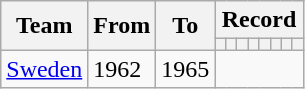<table class="wikitable" style="text-align: center">
<tr>
<th rowspan="2">Team</th>
<th rowspan="2">From</th>
<th rowspan="2">To</th>
<th colspan="8">Record</th>
</tr>
<tr>
<th></th>
<th></th>
<th></th>
<th></th>
<th></th>
<th></th>
<th></th>
<th></th>
</tr>
<tr>
<td align="left"><a href='#'>Sweden</a></td>
<td align=left>1962</td>
<td align=left>1965<br></td>
</tr>
</table>
